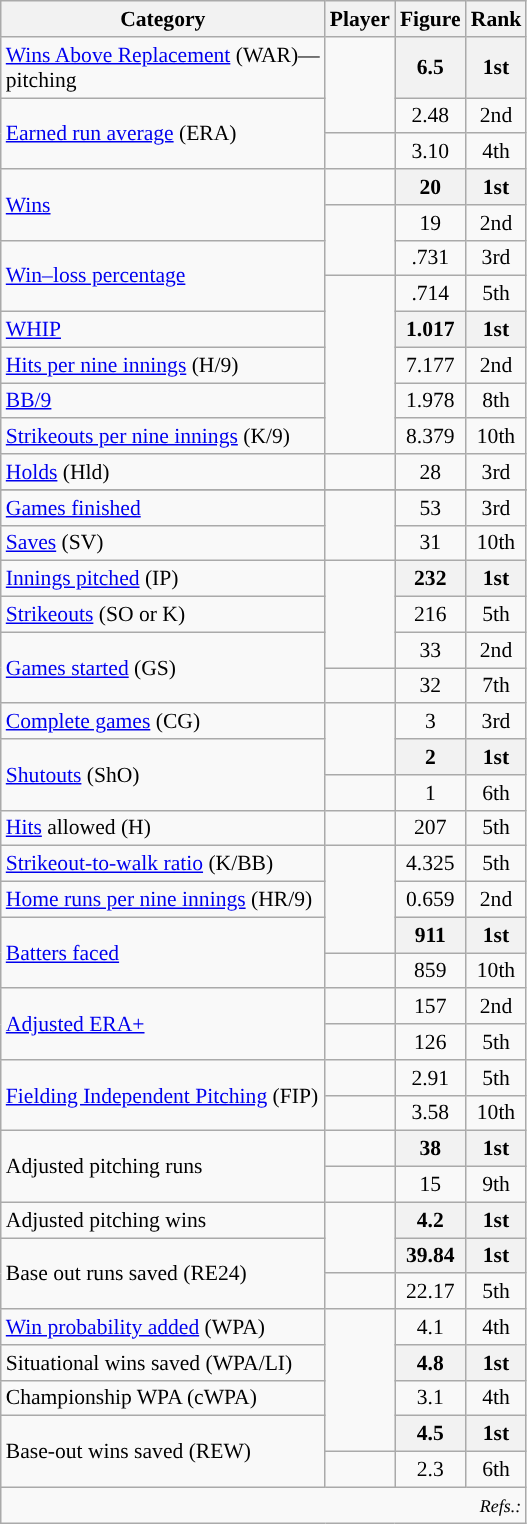<table class="wikitable sortable sticky-header" border="1" style="font-size: 90%">
<tr>
<th>Category</th>
<th>Player</th>
<th>Figure</th>
<th>Rank</th>
</tr>
<tr>
<td><a href='#'>Wins Above Replacement</a> (WAR)—<br>pitching</td>
<td rowspan="2"></td>
<th align="center">6.5</th>
<th align="center">1st</th>
</tr>
<tr>
<td rowspan="2"><a href='#'>Earned run average</a> (ERA)</td>
<td align="center">2.48</td>
<td align="center">2nd</td>
</tr>
<tr>
<td></td>
<td align="center">3.10</td>
<td align="center">4th</td>
</tr>
<tr>
<td rowspan="2"><a href='#'>Wins</a></td>
<td></td>
<th align="center">20</th>
<th align="center">1st</th>
</tr>
<tr>
<td rowspan="2"></td>
<td align="center">19</td>
<td align="center">2nd</td>
</tr>
<tr>
<td rowspan="2"><a href='#'>Win–loss percentage</a></td>
<td align="center">.731</td>
<td align="center">3rd</td>
</tr>
<tr>
<td rowspan="5"></td>
<td align="center">.714</td>
<td align="center">5th</td>
</tr>
<tr>
<td><a href='#'>WHIP</a></td>
<th align="center">1.017</th>
<th align="center">1st</th>
</tr>
<tr>
<td><a href='#'>Hits per nine innings</a> (H/9)</td>
<td align="center">7.177</td>
<td align="center">2nd</td>
</tr>
<tr>
<td><a href='#'>BB/9</a></td>
<td align="center">1.978</td>
<td align="center">8th</td>
</tr>
<tr>
<td><a href='#'>Strikeouts per nine innings</a> (K/9)</td>
<td align="center">8.379</td>
<td align="center">10th</td>
</tr>
<tr>
<td><a href='#'>Holds</a> (Hld)</td>
<td></td>
<td align="center">28</td>
<td align="center">3rd</td>
</tr>
<tr>
</tr>
<tr>
<td><a href='#'>Games finished</a></td>
<td rowspan="2"></td>
<td align="center">53</td>
<td align="center">3rd</td>
</tr>
<tr>
<td><a href='#'>Saves</a> (SV)</td>
<td align="center">31</td>
<td align="center">10th</td>
</tr>
<tr>
<td><a href='#'>Innings pitched</a> (IP)</td>
<td rowspan="3"></td>
<th align="center">232</th>
<th align="center">1st</th>
</tr>
<tr>
<td><a href='#'>Strikeouts</a> (SO or K)</td>
<td align="center">216</td>
<td align="center">5th</td>
</tr>
<tr>
<td rowspan="2"><a href='#'>Games started</a> (GS)</td>
<td align="center">33</td>
<td align="center">2nd</td>
</tr>
<tr>
<td></td>
<td align="center">32</td>
<td align="center">7th</td>
</tr>
<tr>
<td><a href='#'>Complete games</a> (CG)</td>
<td rowspan="2"></td>
<td align="center">3</td>
<td align="center">3rd</td>
</tr>
<tr>
<td rowspan="2"><a href='#'>Shutouts</a> (ShO)</td>
<th align="center">2</th>
<th align="center">1st</th>
</tr>
<tr>
<td></td>
<td align="center">1</td>
<td align="center">6th</td>
</tr>
<tr>
<td><a href='#'>Hits</a> allowed (H)</td>
<td></td>
<td align="center">207</td>
<td align="center">5th</td>
</tr>
<tr>
<td><a href='#'>Strikeout-to-walk ratio</a> (K/BB)</td>
<td rowspan="3"></td>
<td align="center">4.325</td>
<td align="center">5th</td>
</tr>
<tr>
<td><a href='#'>Home runs per nine innings</a> (HR/9)</td>
<td align="center">0.659</td>
<td align="center">2nd</td>
</tr>
<tr>
<td rowspan="2"><a href='#'>Batters faced</a></td>
<th align="center">911</th>
<th align="center">1st</th>
</tr>
<tr>
<td></td>
<td align="center">859</td>
<td align="center">10th</td>
</tr>
<tr>
<td rowspan="2"><a href='#'>Adjusted ERA+</a></td>
<td></td>
<td align="center">157</td>
<td align="center">2nd</td>
</tr>
<tr>
<td></td>
<td align="center">126</td>
<td align="center">5th</td>
</tr>
<tr>
<td rowspan="2"><a href='#'>Fielding Independent Pitching</a> (FIP)</td>
<td></td>
<td align="center">2.91</td>
<td align="center">5th</td>
</tr>
<tr>
<td></td>
<td align="center">3.58</td>
<td align="center">10th</td>
</tr>
<tr>
<td rowspan="2">Adjusted pitching runs</td>
<td></td>
<th align="center">38</th>
<th align="center">1st</th>
</tr>
<tr>
<td></td>
<td align="center">15</td>
<td align="center">9th</td>
</tr>
<tr>
<td>Adjusted pitching wins</td>
<td rowspan="2"></td>
<th align="center">4.2</th>
<th align="center">1st</th>
</tr>
<tr>
<td rowspan="2">Base out runs saved (RE24)</td>
<th align="center">39.84</th>
<th align="center">1st</th>
</tr>
<tr>
<td></td>
<td align="center">22.17</td>
<td align="center">5th</td>
</tr>
<tr>
<td><a href='#'>Win probability added</a> (WPA)</td>
<td rowspan="4"></td>
<td align="center">4.1</td>
<td align="center">4th</td>
</tr>
<tr>
<td>Situational wins saved (WPA/LI)</td>
<th align="center">4.8</th>
<th align="center">1st</th>
</tr>
<tr>
<td>Championship WPA (cWPA)</td>
<td align="center">3.1</td>
<td align="center">4th</td>
</tr>
<tr>
<td rowspan="2">Base-out wins saved (REW)</td>
<th align="center">4.5</th>
<th align="center">1st</th>
</tr>
<tr>
<td></td>
<td align="center">2.3</td>
<td align="center">6th</td>
</tr>
<tr class="sortbottom">
<td colspan="4;" align="right"><small><em>Refs.:</em></small></td>
</tr>
</table>
